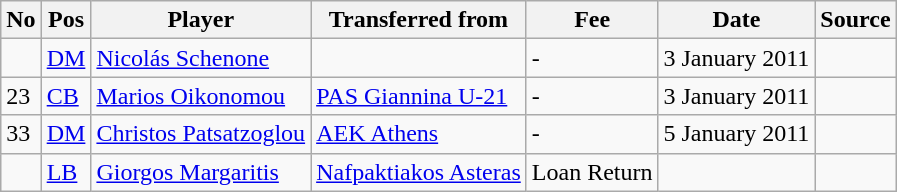<table class="wikitable">
<tr>
<th>No</th>
<th>Pos</th>
<th>Player</th>
<th>Transferred from</th>
<th>Fee</th>
<th>Date</th>
<th>Source</th>
</tr>
<tr>
<td></td>
<td><a href='#'>DM</a></td>
<td><a href='#'>Nicolás Schenone</a></td>
<td></td>
<td>-</td>
<td>3 January 2011</td>
<td></td>
</tr>
<tr>
<td>23</td>
<td><a href='#'>CB</a></td>
<td><a href='#'>Marios Oikonomou</a></td>
<td><a href='#'>PAS Giannina U-21</a></td>
<td>-</td>
<td>3 January 2011</td>
<td></td>
</tr>
<tr>
<td>33</td>
<td><a href='#'>DM</a></td>
<td><a href='#'>Christos Patsatzoglou</a></td>
<td><a href='#'>AEK Athens</a></td>
<td>-</td>
<td>5 January 2011</td>
<td></td>
</tr>
<tr>
<td></td>
<td><a href='#'>LB</a></td>
<td><a href='#'>Giorgos Margaritis</a></td>
<td><a href='#'>Nafpaktiakos Asteras</a></td>
<td>Loan Return</td>
<td></td>
<td></td>
</tr>
</table>
